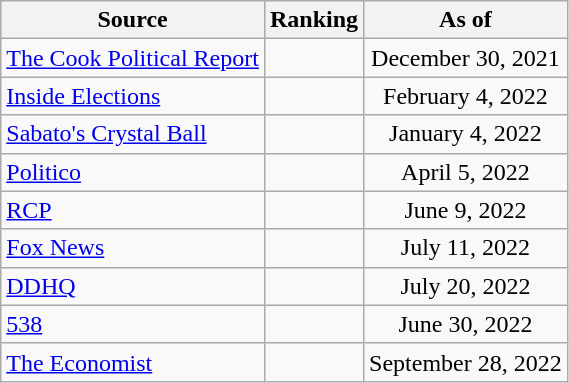<table class="wikitable" style="text-align:center">
<tr>
<th>Source</th>
<th>Ranking</th>
<th>As of</th>
</tr>
<tr>
<td align=left><a href='#'>The Cook Political Report</a></td>
<td></td>
<td>December 30, 2021</td>
</tr>
<tr>
<td align=left><a href='#'>Inside Elections</a></td>
<td></td>
<td>February 4, 2022</td>
</tr>
<tr>
<td align=left><a href='#'>Sabato's Crystal Ball</a></td>
<td></td>
<td>January 4, 2022</td>
</tr>
<tr>
<td align=left><a href='#'>Politico</a></td>
<td></td>
<td>April 5, 2022</td>
</tr>
<tr>
<td align="left"><a href='#'>RCP</a></td>
<td></td>
<td>June 9, 2022</td>
</tr>
<tr>
<td align=left><a href='#'>Fox News</a></td>
<td></td>
<td>July 11, 2022</td>
</tr>
<tr>
<td align="left"><a href='#'>DDHQ</a></td>
<td></td>
<td>July 20, 2022</td>
</tr>
<tr>
<td align="left"><a href='#'>538</a></td>
<td></td>
<td>June 30, 2022</td>
</tr>
<tr>
<td align="left"><a href='#'>The Economist</a></td>
<td></td>
<td>September 28, 2022</td>
</tr>
</table>
